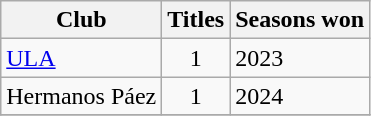<table class="wikitable sortable plainrowheaders">
<tr>
<th scope=col>Club</th>
<th scope=col>Titles</th>
<th scope=col>Seasons won</th>
</tr>
<tr>
<td><a href='#'>ULA</a></td>
<td align=center>1</td>
<td>2023</td>
</tr>
<tr>
<td>Hermanos Páez</td>
<td align=center>1</td>
<td>2024</td>
</tr>
<tr>
</tr>
</table>
